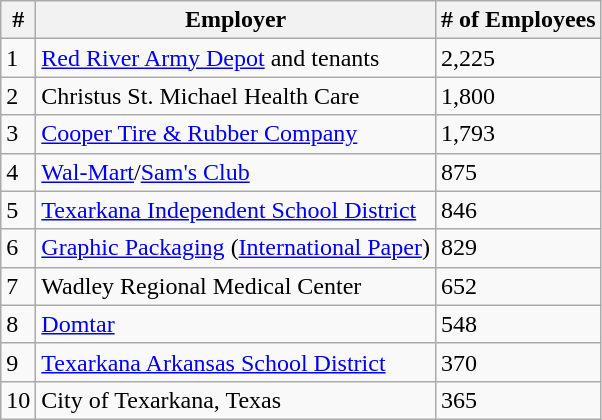<table class="wikitable">
<tr>
<th>#</th>
<th>Employer</th>
<th># of Employees</th>
</tr>
<tr>
<td>1</td>
<td><a href='#'>Red River Army Depot</a> and tenants</td>
<td>2,225</td>
</tr>
<tr>
<td>2</td>
<td>Christus St. Michael Health Care</td>
<td>1,800</td>
</tr>
<tr>
<td>3</td>
<td><a href='#'>Cooper Tire & Rubber Company</a></td>
<td>1,793</td>
</tr>
<tr>
<td>4</td>
<td><a href='#'>Wal-Mart</a>/<a href='#'>Sam's Club</a></td>
<td>875</td>
</tr>
<tr>
<td>5</td>
<td><a href='#'>Texarkana Independent School District</a></td>
<td>846</td>
</tr>
<tr>
<td>6</td>
<td><a href='#'>Graphic Packaging</a> (<a href='#'>International Paper</a>)</td>
<td>829</td>
</tr>
<tr>
<td>7</td>
<td>Wadley Regional Medical Center</td>
<td>652</td>
</tr>
<tr>
<td>8</td>
<td><a href='#'>Domtar</a></td>
<td>548</td>
</tr>
<tr>
<td>9</td>
<td><a href='#'>Texarkana Arkansas School District</a></td>
<td>370</td>
</tr>
<tr>
<td>10</td>
<td>City of Texarkana, Texas</td>
<td>365</td>
</tr>
</table>
